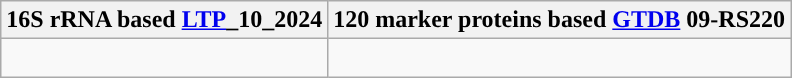<table class="wikitable">
<tr>
<th colspan=1>16S rRNA based <a href='#'>LTP</a>_10_2024</th>
<th colspan=1>120 marker proteins based <a href='#'>GTDB</a> 09-RS220</th>
</tr>
<tr>
<td style="vertical-align:top"><br></td>
<td><br></td>
</tr>
</table>
